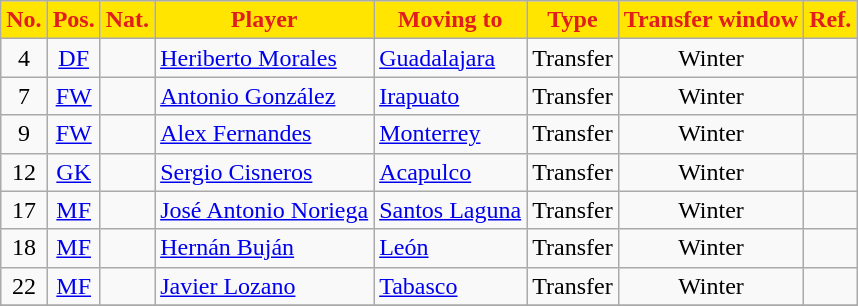<table class="wikitable sortable" style="text-align:center;">
<tr>
<th style=background-color:#FFE500;color:#E11D1E>No.</th>
<th style=background-color:#FFE500;color:#E11D1E>Pos.</th>
<th style=background-color:#FFE500;color:#E11D1E>Nat.</th>
<th style=background-color:#FFE500;color:#E11D1E>Player</th>
<th style=background-color:#FFE500;color:#E11D1E>Moving to</th>
<th style=background-color:#FFE500;color:#E11D1E>Type</th>
<th style=background-color:#FFE500;color:#E11D1E>Transfer window</th>
<th style=background-color:#FFE500;color:#E11D1E>Ref.</th>
</tr>
<tr>
<td>4</td>
<td><a href='#'>DF</a></td>
<td></td>
<td align=left><a href='#'>Heriberto Morales</a></td>
<td align=left><a href='#'>Guadalajara</a></td>
<td>Transfer</td>
<td>Winter</td>
<td></td>
</tr>
<tr>
<td>7</td>
<td><a href='#'>FW</a></td>
<td></td>
<td align=left><a href='#'>Antonio González</a></td>
<td align=left><a href='#'>Irapuato</a></td>
<td>Transfer</td>
<td>Winter</td>
<td></td>
</tr>
<tr>
<td>9</td>
<td><a href='#'>FW</a></td>
<td></td>
<td align=left><a href='#'>Alex Fernandes</a></td>
<td align=left><a href='#'>Monterrey</a></td>
<td>Transfer</td>
<td>Winter</td>
<td></td>
</tr>
<tr>
<td>12</td>
<td><a href='#'>GK</a></td>
<td></td>
<td align=left><a href='#'>Sergio Cisneros</a></td>
<td align=left><a href='#'>Acapulco</a></td>
<td>Transfer</td>
<td>Winter</td>
<td></td>
</tr>
<tr>
<td>17</td>
<td><a href='#'>MF</a></td>
<td></td>
<td align=left><a href='#'>José Antonio Noriega</a></td>
<td align=left><a href='#'>Santos Laguna</a></td>
<td>Transfer</td>
<td>Winter</td>
<td></td>
</tr>
<tr>
<td>18</td>
<td><a href='#'>MF</a></td>
<td></td>
<td align=left><a href='#'>Hernán Buján</a></td>
<td align=left><a href='#'>León</a></td>
<td>Transfer</td>
<td>Winter</td>
<td></td>
</tr>
<tr>
<td>22</td>
<td><a href='#'>MF</a></td>
<td></td>
<td align=left><a href='#'>Javier Lozano</a></td>
<td align=left><a href='#'>Tabasco</a></td>
<td>Transfer</td>
<td>Winter</td>
<td></td>
</tr>
<tr>
</tr>
</table>
